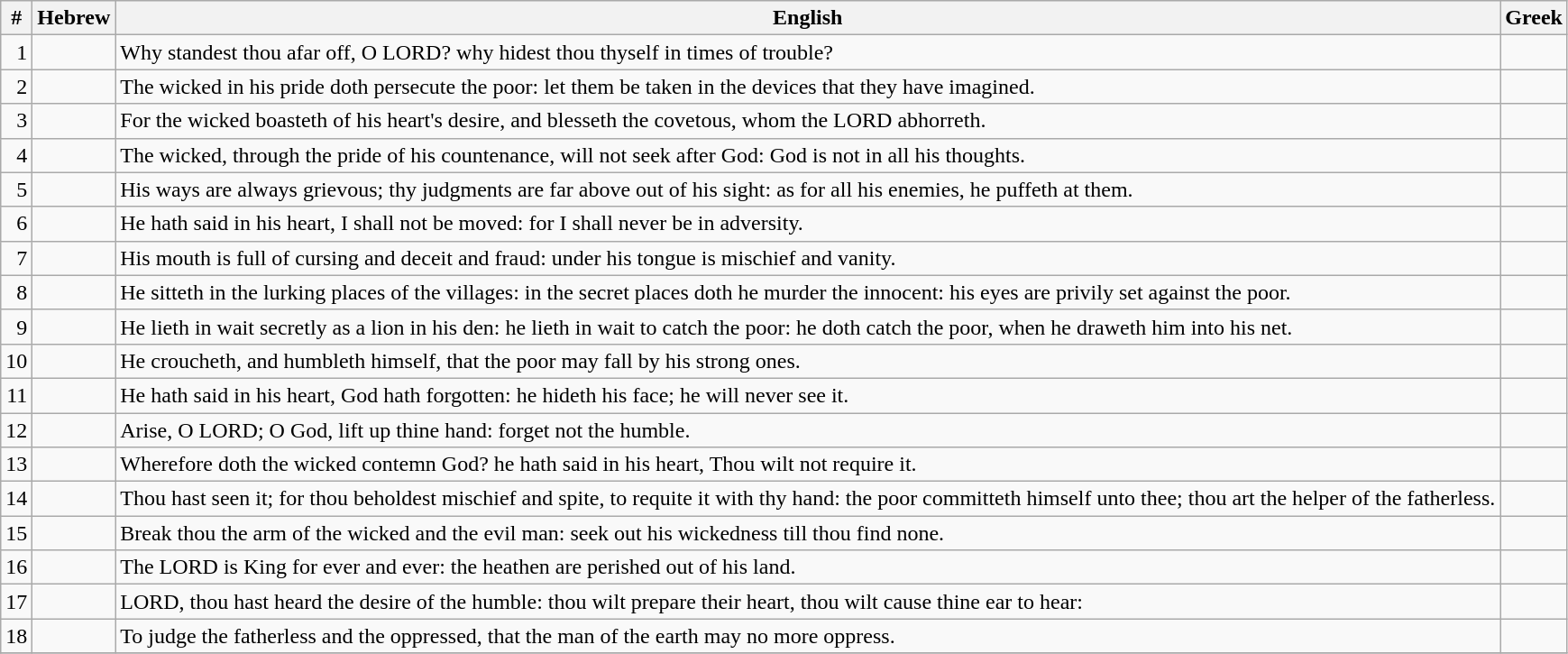<table class=wikitable>
<tr>
<th>#</th>
<th>Hebrew</th>
<th>English</th>
<th>Greek</th>
</tr>
<tr>
<td style="text-align:right">1</td>
<td style="text-align:right"></td>
<td>Why standest thou afar off, O LORD? why hidest thou thyself in times of trouble?</td>
<td></td>
</tr>
<tr>
<td style="text-align:right">2</td>
<td style="text-align:right"></td>
<td>The wicked in his pride doth persecute the poor: let them be taken in the devices that they have imagined.</td>
<td></td>
</tr>
<tr>
<td style="text-align:right">3</td>
<td style="text-align:right"></td>
<td>For the wicked boasteth of his heart's desire, and blesseth the covetous, whom the LORD abhorreth.</td>
<td></td>
</tr>
<tr>
<td style="text-align:right">4</td>
<td style="text-align:right"></td>
<td>The wicked, through the pride of his countenance, will not seek after God: God is not in all his thoughts.</td>
<td></td>
</tr>
<tr>
<td style="text-align:right">5</td>
<td style="text-align:right"></td>
<td>His ways are always grievous; thy judgments are far above out of his sight: as for all his enemies, he puffeth at them.</td>
<td></td>
</tr>
<tr>
<td style="text-align:right">6</td>
<td style="text-align:right"></td>
<td>He hath said in his heart, I shall not be moved: for I shall never be in adversity.</td>
<td></td>
</tr>
<tr>
<td style="text-align:right">7</td>
<td style="text-align:right"></td>
<td>His mouth is full of cursing and deceit and fraud: under his tongue is mischief and vanity.</td>
<td></td>
</tr>
<tr>
<td style="text-align:right">8</td>
<td style="text-align:right"></td>
<td>He sitteth in the lurking places of the villages: in the secret places doth he murder the innocent: his eyes are privily set against the poor.</td>
<td></td>
</tr>
<tr>
<td style="text-align:right">9</td>
<td style="text-align:right"></td>
<td>He lieth in wait secretly as a lion in his den: he lieth in wait to catch the poor: he doth catch the poor, when he draweth him into his net.</td>
<td></td>
</tr>
<tr>
<td style="text-align:right">10</td>
<td style="text-align:right"></td>
<td>He croucheth, and humbleth himself, that the poor may fall by his strong ones.</td>
<td></td>
</tr>
<tr>
<td style="text-align:right">11</td>
<td style="text-align:right"></td>
<td>He hath said in his heart, God hath forgotten: he hideth his face; he will never see it.</td>
<td></td>
</tr>
<tr>
<td style="text-align:right">12</td>
<td style="text-align:right"></td>
<td>Arise, O LORD; O God, lift up thine hand: forget not the humble.</td>
<td></td>
</tr>
<tr>
<td style="text-align:right">13</td>
<td style="text-align:right"></td>
<td>Wherefore doth the wicked contemn God? he hath said in his heart, Thou wilt not require it.</td>
<td></td>
</tr>
<tr>
<td style="text-align:right">14</td>
<td style="text-align:right"></td>
<td>Thou hast seen it; for thou beholdest mischief and spite, to requite it with thy hand: the poor committeth himself unto thee; thou art the helper of the fatherless.</td>
<td></td>
</tr>
<tr>
<td style="text-align:right">15</td>
<td style="text-align:right"></td>
<td>Break thou the arm of the wicked and the evil man: seek out his wickedness till thou find none.</td>
<td></td>
</tr>
<tr>
<td style="text-align:right">16</td>
<td style="text-align:right"></td>
<td>The LORD is King for ever and ever: the heathen are perished out of his land.</td>
<td></td>
</tr>
<tr>
<td style="text-align:right">17</td>
<td style="text-align:right"></td>
<td>LORD, thou hast heard the desire of the humble: thou wilt prepare their heart, thou wilt cause thine ear to hear:</td>
<td></td>
</tr>
<tr>
<td style="text-align:right">18</td>
<td style="text-align:right"></td>
<td>To judge the fatherless and the oppressed, that the man of the earth may no more oppress.</td>
<td></td>
</tr>
<tr>
</tr>
</table>
